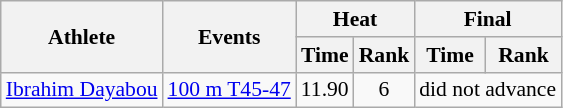<table class=wikitable style="font-size:90%">
<tr>
<th rowspan="2">Athlete</th>
<th rowspan="2">Events</th>
<th colspan="2">Heat</th>
<th colspan="2">Final</th>
</tr>
<tr>
<th>Time</th>
<th>Rank</th>
<th>Time</th>
<th>Rank</th>
</tr>
<tr align=center>
<td align=left><a href='#'>Ibrahim Dayabou</a></td>
<td align=left><a href='#'>100 m T45-47</a></td>
<td>11.90</td>
<td>6</td>
<td colspan=2>did not advance</td>
</tr>
</table>
